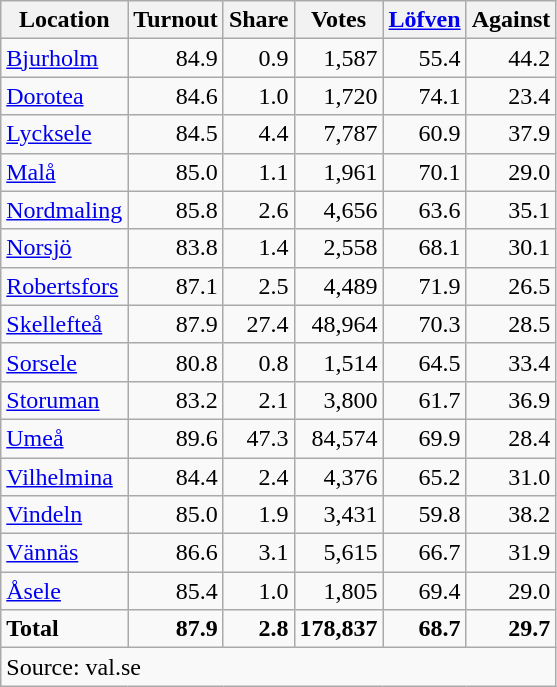<table class="wikitable sortable" style=text-align:right>
<tr>
<th>Location</th>
<th>Turnout</th>
<th>Share</th>
<th>Votes</th>
<th><a href='#'>Löfven</a></th>
<th>Against</th>
</tr>
<tr>
<td align=left><a href='#'>Bjurholm</a></td>
<td>84.9</td>
<td>0.9</td>
<td>1,587</td>
<td>55.4</td>
<td>44.2</td>
</tr>
<tr>
<td align=left><a href='#'>Dorotea</a></td>
<td>84.6</td>
<td>1.0</td>
<td>1,720</td>
<td>74.1</td>
<td>23.4</td>
</tr>
<tr>
<td align=left><a href='#'>Lycksele</a></td>
<td>84.5</td>
<td>4.4</td>
<td>7,787</td>
<td>60.9</td>
<td>37.9</td>
</tr>
<tr>
<td align=left><a href='#'>Malå</a></td>
<td>85.0</td>
<td>1.1</td>
<td>1,961</td>
<td>70.1</td>
<td>29.0</td>
</tr>
<tr>
<td align=left><a href='#'>Nordmaling</a></td>
<td>85.8</td>
<td>2.6</td>
<td>4,656</td>
<td>63.6</td>
<td>35.1</td>
</tr>
<tr>
<td align=left><a href='#'>Norsjö</a></td>
<td>83.8</td>
<td>1.4</td>
<td>2,558</td>
<td>68.1</td>
<td>30.1</td>
</tr>
<tr>
<td align=left><a href='#'>Robertsfors</a></td>
<td>87.1</td>
<td>2.5</td>
<td>4,489</td>
<td>71.9</td>
<td>26.5</td>
</tr>
<tr>
<td align=left><a href='#'>Skellefteå</a></td>
<td>87.9</td>
<td>27.4</td>
<td>48,964</td>
<td>70.3</td>
<td>28.5</td>
</tr>
<tr>
<td align=left><a href='#'>Sorsele</a></td>
<td>80.8</td>
<td>0.8</td>
<td>1,514</td>
<td>64.5</td>
<td>33.4</td>
</tr>
<tr>
<td align=left><a href='#'>Storuman</a></td>
<td>83.2</td>
<td>2.1</td>
<td>3,800</td>
<td>61.7</td>
<td>36.9</td>
</tr>
<tr>
<td align=left><a href='#'>Umeå</a></td>
<td>89.6</td>
<td>47.3</td>
<td>84,574</td>
<td>69.9</td>
<td>28.4</td>
</tr>
<tr>
<td align=left><a href='#'>Vilhelmina</a></td>
<td>84.4</td>
<td>2.4</td>
<td>4,376</td>
<td>65.2</td>
<td>31.0</td>
</tr>
<tr>
<td align=left><a href='#'>Vindeln</a></td>
<td>85.0</td>
<td>1.9</td>
<td>3,431</td>
<td>59.8</td>
<td>38.2</td>
</tr>
<tr>
<td align=left><a href='#'>Vännäs</a></td>
<td>86.6</td>
<td>3.1</td>
<td>5,615</td>
<td>66.7</td>
<td>31.9</td>
</tr>
<tr>
<td align=left><a href='#'>Åsele</a></td>
<td>85.4</td>
<td>1.0</td>
<td>1,805</td>
<td>69.4</td>
<td>29.0</td>
</tr>
<tr>
<td align=left><strong>Total</strong></td>
<td><strong>87.9</strong></td>
<td><strong>2.8</strong></td>
<td><strong>178,837</strong></td>
<td><strong>68.7</strong></td>
<td><strong>29.7</strong></td>
</tr>
<tr>
<td align=left colspan=6>Source: val.se</td>
</tr>
</table>
